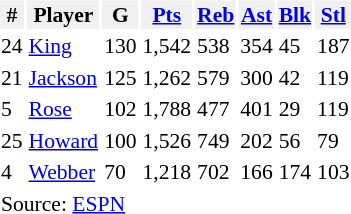<table class="toccolours sortable" style="float:right; clear:right; margin: 0.2em 0 0.2em 1em; font-size: 90%">
<tr style="background:#f0f0f0; text-align:center">
<th>#</th>
<th>Player</th>
<th>G</th>
<th><a href='#'>Pts</a></th>
<th><a href='#'>Reb</a></th>
<th><a href='#'>Ast</a></th>
<th><a href='#'>Blk</a></th>
<th><a href='#'>Stl</a></th>
</tr>
<tr>
<td>24</td>
<td><a href='#'>King</a></td>
<td>130</td>
<td>1,542</td>
<td>538</td>
<td>354</td>
<td>45</td>
<td>187</td>
</tr>
<tr>
<td>21</td>
<td><a href='#'>Jackson</a></td>
<td>125</td>
<td>1,262</td>
<td>579</td>
<td>300</td>
<td>42</td>
<td>119</td>
</tr>
<tr>
<td>5</td>
<td><a href='#'>Rose</a></td>
<td>102</td>
<td>1,788</td>
<td>477</td>
<td>401</td>
<td>29</td>
<td>119</td>
</tr>
<tr>
<td>25</td>
<td><a href='#'>Howard</a></td>
<td>100</td>
<td>1,526</td>
<td>749</td>
<td>202</td>
<td>56</td>
<td>79</td>
</tr>
<tr>
<td>4</td>
<td><a href='#'>Webber</a></td>
<td>70</td>
<td>1,218</td>
<td>702</td>
<td>166</td>
<td>174</td>
<td>103</td>
</tr>
<tr class="sortbottom">
<td colspan=7>Source: <a href='#'>ESPN</a></td>
</tr>
</table>
